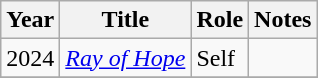<table class="wikitable sortable">
<tr>
<th>Year</th>
<th>Title</th>
<th>Role</th>
<th>Notes</th>
</tr>
<tr>
<td>2024</td>
<td><a href='#'><em>Ray of Hope</em></a></td>
<td>Self</td>
<td><br></td>
</tr>
<tr>
</tr>
</table>
